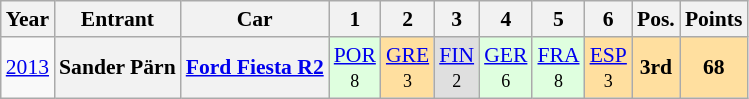<table class="wikitable" style="text-align:center; font-size:90%;">
<tr>
<th>Year</th>
<th>Entrant</th>
<th>Car</th>
<th>1</th>
<th>2</th>
<th>3</th>
<th>4</th>
<th>5</th>
<th>6</th>
<th>Pos.</th>
<th>Points</th>
</tr>
<tr>
<td><a href='#'>2013</a></td>
<th>Sander Pärn</th>
<th><a href='#'>Ford Fiesta R2</a></th>
<td style="background:#dfffdf;"><a href='#'>POR</a><br><small>8</small></td>
<td style="background:#ffdf9f;"><a href='#'>GRE</a><br><small>3</small></td>
<td style="background:#dfdfdf;"><a href='#'>FIN</a><br><small>2</small></td>
<td style="background:#dfffdf;"><a href='#'>GER</a><br><small>6</small></td>
<td style="background:#dfffdf;"><a href='#'>FRA</a><br><small>8</small></td>
<td style="background:#ffdf9f;"><a href='#'>ESP</a><br><small>3</small></td>
<th style="background:#ffdf9f;">3rd</th>
<th style="background:#ffdf9f;">68</th>
</tr>
</table>
